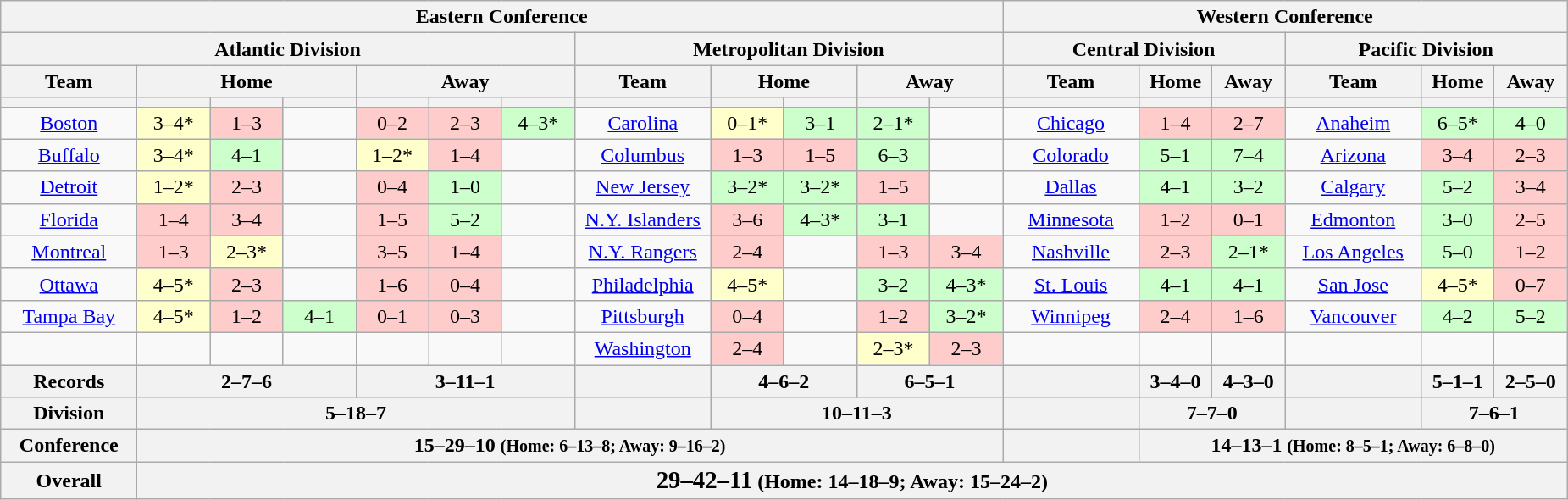<table class="wikitable" style="font-size: 100%; text-align:center;">
<tr>
<th colspan="12">Eastern Conference</th>
<th colspan="6">Western Conference</th>
</tr>
<tr>
<th colspan="7">Atlantic Division</th>
<th colspan="5">Metropolitan Division</th>
<th colspan="3">Central Division</th>
<th colspan="3">Pacific Division</th>
</tr>
<tr>
<th colspan="1">Team</th>
<th colspan="3">Home</th>
<th colspan="3">Away</th>
<th colspan="1">Team</th>
<th colspan="2">Home</th>
<th colspan="2">Away</th>
<th colspan="1">Team</th>
<th colspan="1">Home</th>
<th colspan="1">Away</th>
<th colspan="1">Team</th>
<th colspan="1">Home</th>
<th colspan="1">Away</th>
</tr>
<tr>
<th width=100></th>
<th width=50></th>
<th width=50></th>
<th width=50></th>
<th width=50></th>
<th width=50></th>
<th width=50></th>
<th width=100></th>
<th width=50></th>
<th width=50></th>
<th width=50></th>
<th width=50></th>
<th width=100></th>
<th width=50></th>
<th width=50></th>
<th width=100></th>
<th width=50></th>
<th width=50></th>
</tr>
<tr>
<td><a href='#'>Boston</a></td>
<td style="background:#ffc;">3–4*</td>
<td style="background:#fcc;">1–3</td>
<td></td>
<td style="background:#fcc;">0–2</td>
<td style="background:#fcc;">2–3</td>
<td style="background:#cfc;">4–3*</td>
<td><a href='#'>Carolina</a></td>
<td style="background:#ffc;">0–1*</td>
<td style="background:#cfc;">3–1</td>
<td style="background:#cfc;">2–1*</td>
<td></td>
<td><a href='#'>Chicago</a></td>
<td style="background:#fcc;">1–4</td>
<td style="background:#fcc;">2–7</td>
<td><a href='#'>Anaheim</a></td>
<td style="background:#cfc;">6–5*</td>
<td style="background:#cfc;">4–0</td>
</tr>
<tr>
<td><a href='#'>Buffalo</a></td>
<td style="background:#ffc;">3–4*</td>
<td style="background:#cfc;">4–1</td>
<td></td>
<td style="background:#ffc;">1–2*</td>
<td style="background:#fcc;">1–4</td>
<td></td>
<td><a href='#'>Columbus</a></td>
<td style="background:#fcc;">1–3</td>
<td style="background:#fcc;">1–5</td>
<td style="background:#cfc;">6–3</td>
<td></td>
<td><a href='#'>Colorado</a></td>
<td style="background:#cfc;">5–1</td>
<td style="background:#cfc;">7–4</td>
<td><a href='#'>Arizona</a></td>
<td style="background:#fcc;">3–4</td>
<td style="background:#fcc;">2–3</td>
</tr>
<tr>
<td><a href='#'>Detroit</a></td>
<td style="background:#ffc;">1–2*</td>
<td style="background:#fcc;">2–3</td>
<td></td>
<td style="background:#fcc;">0–4</td>
<td style="background:#cfc;">1–0</td>
<td></td>
<td><a href='#'>New Jersey</a></td>
<td style="background:#cfc;">3–2*</td>
<td style="background:#cfc;">3–2*</td>
<td style="background:#fcc;">1–5</td>
<td></td>
<td><a href='#'>Dallas</a></td>
<td style="background:#cfc;">4–1</td>
<td style="background:#cfc;">3–2</td>
<td><a href='#'>Calgary</a></td>
<td style="background:#cfc;">5–2</td>
<td style="background:#fcc;">3–4</td>
</tr>
<tr>
<td><a href='#'>Florida</a></td>
<td style="background:#fcc;">1–4</td>
<td style="background:#fcc;">3–4</td>
<td></td>
<td style="background:#fcc;">1–5</td>
<td style="background:#cfc;">5–2</td>
<td></td>
<td><a href='#'>N.Y. Islanders</a></td>
<td style="background:#fcc;">3–6</td>
<td style="background:#cfc;">4–3*</td>
<td style="background:#cfc;">3–1</td>
<td></td>
<td><a href='#'>Minnesota</a></td>
<td style="background:#fcc;">1–2</td>
<td style="background:#fcc;">0–1</td>
<td><a href='#'>Edmonton</a></td>
<td style="background:#cfc;">3–0</td>
<td style="background:#fcc;">2–5</td>
</tr>
<tr>
<td><a href='#'>Montreal</a></td>
<td style="background:#fcc;">1–3</td>
<td style="background:#ffc;">2–3*</td>
<td></td>
<td style="background:#fcc;">3–5</td>
<td style="background:#fcc;">1–4</td>
<td></td>
<td><a href='#'>N.Y. Rangers</a></td>
<td style="background:#fcc;">2–4</td>
<td></td>
<td style="background:#fcc;">1–3</td>
<td style="background:#fcc;">3–4</td>
<td><a href='#'>Nashville</a></td>
<td style="background:#fcc;">2–3</td>
<td style="background:#cfc;">2–1*</td>
<td><a href='#'>Los Angeles</a></td>
<td style="background:#cfc;">5–0</td>
<td style="background:#fcc;">1–2</td>
</tr>
<tr>
<td><a href='#'>Ottawa</a></td>
<td style="background:#ffc;">4–5*</td>
<td style="background:#fcc;">2–3</td>
<td></td>
<td style="background:#fcc;">1–6</td>
<td style="background:#fcc;">0–4</td>
<td></td>
<td><a href='#'>Philadelphia</a></td>
<td style="background:#ffc;">4–5*</td>
<td></td>
<td style="background:#cfc;">3–2</td>
<td style="background:#cfc;">4–3*</td>
<td><a href='#'>St. Louis</a></td>
<td style="background:#cfc;">4–1</td>
<td style="background:#cfc;">4–1</td>
<td><a href='#'>San Jose</a></td>
<td style="background:#ffc;">4–5*</td>
<td style="background:#fcc;">0–7</td>
</tr>
<tr>
<td><a href='#'>Tampa Bay</a></td>
<td style="background:#ffc;">4–5*</td>
<td style="background:#fcc;">1–2</td>
<td style="background:#cfc;">4–1</td>
<td style="background:#fcc;">0–1</td>
<td style="background:#fcc;">0–3</td>
<td></td>
<td><a href='#'>Pittsburgh</a></td>
<td style="background:#fcc;">0–4</td>
<td></td>
<td style="background:#fcc;">1–2</td>
<td style="background:#cfc;">3–2*</td>
<td><a href='#'>Winnipeg</a></td>
<td style="background:#fcc;">2–4</td>
<td style="background:#fcc;">1–6</td>
<td><a href='#'>Vancouver</a></td>
<td style="background:#cfc;">4–2</td>
<td style="background:#cfc;">5–2</td>
</tr>
<tr>
<td></td>
<td></td>
<td></td>
<td></td>
<td></td>
<td></td>
<td></td>
<td><a href='#'>Washington</a></td>
<td style="background:#fcc;">2–4</td>
<td></td>
<td style="background:#ffc;">2–3*</td>
<td style="background:#fcc;">2–3</td>
<td></td>
<td></td>
<td></td>
<td></td>
<td></td>
<td></td>
</tr>
<tr>
<th colspan="1">Records</th>
<th colspan="3">2–7–6</th>
<th colspan="3">3–11–1</th>
<th colspan="1"></th>
<th colspan="2">4–6–2</th>
<th colspan="2">6–5–1</th>
<th colspan="1"></th>
<th colspan="1">3–4–0</th>
<th colspan="1">4–3–0</th>
<th colspan="1"></th>
<th colspan="1">5–1–1</th>
<th colspan="1">2–5–0</th>
</tr>
<tr>
<th colspan="1">Division</th>
<th colspan="6">5–18–7</th>
<th colspan="1"></th>
<th colspan="4">10–11–3</th>
<th colspan="1"></th>
<th colspan="2">7–7–0</th>
<th colspan="1"></th>
<th colspan="2">7–6–1</th>
</tr>
<tr>
<th colspan="1">Conference</th>
<th colspan="11">15–29–10 <small>(Home: 6–13–8; Away: 9–16–2)</small></th>
<th colspan="1"></th>
<th colspan="5">14–13–1 <small>(Home: 8–5–1; Away: 6–8–0)</small></th>
</tr>
<tr>
<th colspan="1">Overall</th>
<th colspan="17"><big>29–42–11</big> (Home: 14–18–9; Away: 15–24–2)</th>
</tr>
</table>
